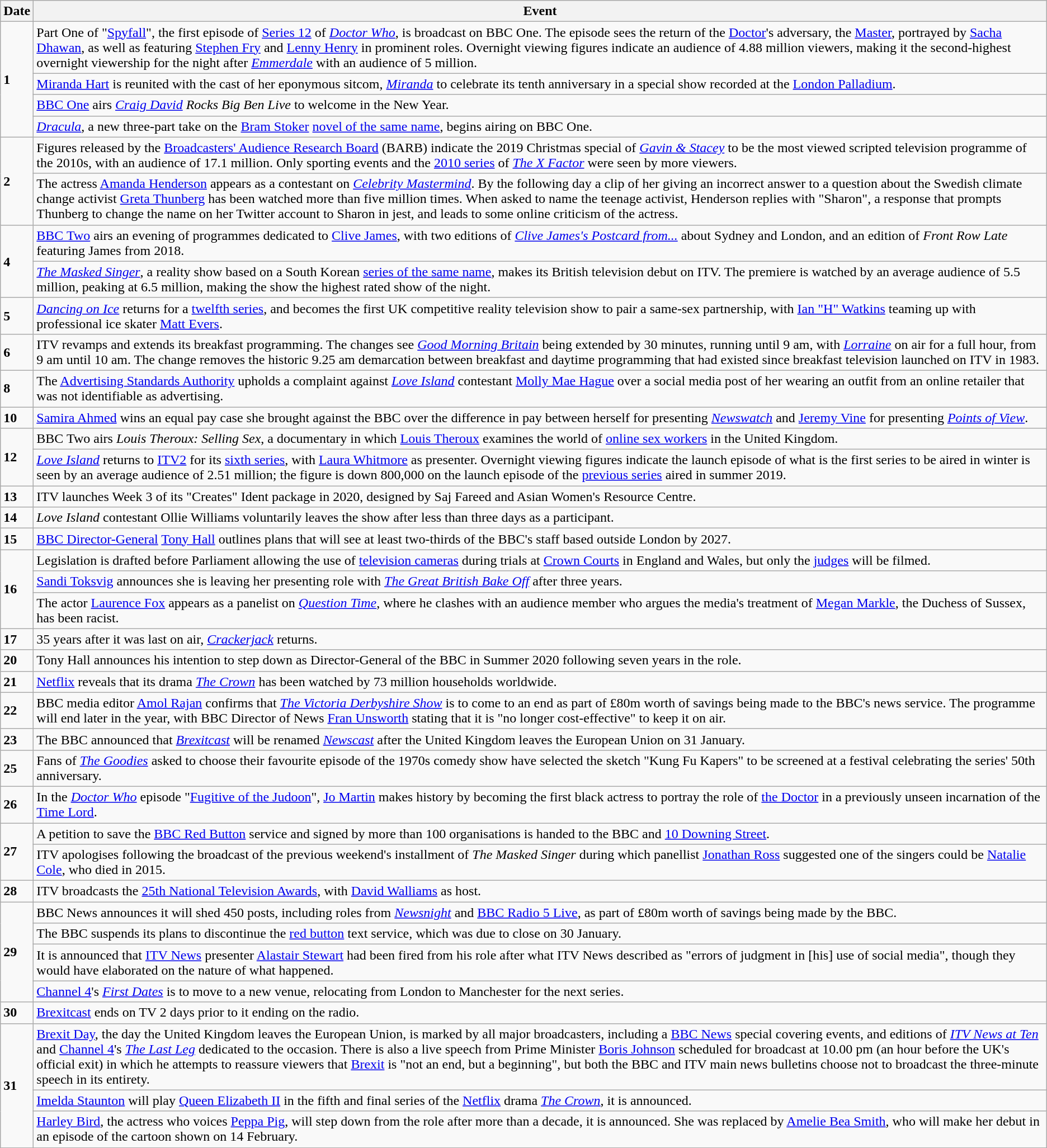<table class="wikitable">
<tr>
<th>Date</th>
<th>Event</th>
</tr>
<tr>
<td rowspan=4><strong>1</strong></td>
<td>Part One of "<a href='#'>Spyfall</a>", the first episode of <a href='#'>Series 12</a> of <em><a href='#'>Doctor Who</a></em>, is broadcast on BBC One. The episode sees the return of the <a href='#'>Doctor</a>'s adversary, the <a href='#'>Master</a>, portrayed by <a href='#'>Sacha Dhawan</a>, as well as featuring <a href='#'>Stephen Fry</a> and <a href='#'>Lenny Henry</a> in prominent roles. Overnight viewing figures indicate an audience of 4.88 million viewers, making it the second-highest overnight viewership for the night after <em><a href='#'>Emmerdale</a></em> with an audience of 5 million.</td>
</tr>
<tr>
<td><a href='#'>Miranda Hart</a> is reunited with the cast of her eponymous sitcom, <em><a href='#'>Miranda</a></em> to celebrate its tenth anniversary in a special show recorded at the <a href='#'>London Palladium</a>.</td>
</tr>
<tr>
<td><a href='#'>BBC One</a> airs <em><a href='#'>Craig David</a> Rocks Big Ben Live</em> to welcome in the New Year.</td>
</tr>
<tr>
<td><em><a href='#'>Dracula</a></em>, a new three-part take on the <a href='#'>Bram Stoker</a> <a href='#'>novel of the same name</a>, begins airing on BBC One.</td>
</tr>
<tr>
<td rowspan=2><strong>2</strong></td>
<td>Figures released by the <a href='#'>Broadcasters' Audience Research Board</a> (BARB) indicate the 2019 Christmas special of <em><a href='#'>Gavin & Stacey</a></em> to be the most viewed scripted television programme of the 2010s, with an audience of 17.1 million. Only sporting events and the <a href='#'>2010 series</a> of <em><a href='#'>The X Factor</a></em> were seen by more viewers.</td>
</tr>
<tr>
<td>The actress <a href='#'>Amanda Henderson</a> appears as a contestant on <em><a href='#'>Celebrity Mastermind</a></em>. By the following day a clip of her giving an incorrect answer to a question about the Swedish climate change activist <a href='#'>Greta Thunberg</a> has been watched more than five million times. When asked to name the teenage activist, Henderson replies with "Sharon", a response that prompts Thunberg to change the name on her Twitter account to Sharon in jest, and leads to some online criticism of the actress.</td>
</tr>
<tr>
<td rowspan=2><strong>4</strong></td>
<td><a href='#'>BBC Two</a> airs an evening of programmes dedicated to <a href='#'>Clive James</a>, with two editions of <em><a href='#'>Clive James's Postcard from...</a></em> about Sydney and London, and an edition of <em>Front Row Late</em> featuring James from 2018.</td>
</tr>
<tr>
<td><em><a href='#'>The Masked Singer</a></em>, a reality show based on a South Korean <a href='#'>series of the same name</a>, makes its British television debut on ITV. The premiere is watched by an average audience of 5.5 million, peaking at 6.5 million, making the show the highest rated show of the night.</td>
</tr>
<tr>
<td><strong>5</strong></td>
<td><em><a href='#'>Dancing on Ice</a></em> returns for a <a href='#'>twelfth series</a>, and becomes the first UK competitive reality television show to pair a same-sex partnership, with <a href='#'>Ian "H" Watkins</a> teaming up with professional ice skater <a href='#'>Matt Evers</a>.</td>
</tr>
<tr>
<td><strong>6</strong></td>
<td>ITV revamps and extends its breakfast programming. The changes see <em><a href='#'>Good Morning Britain</a></em> being extended by 30 minutes, running until 9 am, with <em><a href='#'>Lorraine</a></em> on air for a full hour, from 9 am until 10 am. The change removes the historic 9.25 am demarcation between breakfast and daytime programming that had existed since breakfast television launched on ITV in 1983.</td>
</tr>
<tr>
<td><strong>8</strong></td>
<td>The <a href='#'>Advertising Standards Authority</a> upholds a complaint against <em><a href='#'>Love Island</a></em> contestant <a href='#'>Molly Mae Hague</a> over a social media post of her wearing an outfit from an online retailer that was not identifiable as advertising.</td>
</tr>
<tr>
<td><strong>10</strong></td>
<td><a href='#'>Samira Ahmed</a> wins an equal pay case she brought against the BBC over the difference in pay between herself for presenting <em><a href='#'>Newswatch</a></em> and <a href='#'>Jeremy Vine</a> for presenting <em><a href='#'>Points of View</a></em>.</td>
</tr>
<tr>
<td rowspan=2><strong>12</strong></td>
<td>BBC Two airs <em>Louis Theroux: Selling Sex</em>, a documentary in which <a href='#'>Louis Theroux</a> examines the world of <a href='#'>online sex workers</a> in the United Kingdom.</td>
</tr>
<tr>
<td><em><a href='#'>Love Island</a></em> returns to <a href='#'>ITV2</a> for its <a href='#'>sixth series</a>, with <a href='#'>Laura Whitmore</a> as presenter. Overnight viewing figures indicate the launch episode of what is the first series to be aired in winter is seen by an average audience of 2.51 million; the figure is down 800,000 on the launch episode of the <a href='#'>previous series</a> aired in summer 2019.</td>
</tr>
<tr>
<td><strong>13</strong></td>
<td>ITV launches Week 3 of its "Creates" Ident package in 2020, designed by Saj Fareed and Asian Women's Resource Centre.</td>
</tr>
<tr>
<td><strong>14</strong></td>
<td><em>Love Island</em> contestant Ollie Williams voluntarily leaves the show after less than three days as a participant.</td>
</tr>
<tr>
<td><strong>15</strong></td>
<td><a href='#'>BBC Director-General</a> <a href='#'>Tony Hall</a> outlines plans that will see at least two-thirds of the BBC's staff based outside London by 2027.</td>
</tr>
<tr>
<td rowspan=3><strong>16</strong></td>
<td>Legislation is drafted before Parliament allowing the use of <a href='#'>television cameras</a> during trials at <a href='#'>Crown Courts</a> in England and Wales, but only the <a href='#'>judges</a> will be filmed.</td>
</tr>
<tr>
<td><a href='#'>Sandi Toksvig</a> announces she is leaving her presenting role with <em><a href='#'>The Great British Bake Off</a></em> after three years.</td>
</tr>
<tr>
<td>The actor <a href='#'>Laurence Fox</a> appears as a panelist on <em><a href='#'>Question Time</a></em>, where he clashes with an audience member who argues the media's treatment of <a href='#'>Megan Markle</a>, the Duchess of Sussex, has been racist.</td>
</tr>
<tr>
<td><strong>17</strong></td>
<td>35 years after it was last on air, <em><a href='#'>Crackerjack</a></em> returns.</td>
</tr>
<tr>
<td><strong>20</strong></td>
<td>Tony Hall announces his intention to step down as Director-General of the BBC in Summer 2020 following seven years in the role.</td>
</tr>
<tr>
<td><strong>21</strong></td>
<td><a href='#'>Netflix</a> reveals that its drama <em><a href='#'>The Crown</a></em> has been watched by 73 million households worldwide.</td>
</tr>
<tr>
<td><strong>22</strong></td>
<td>BBC media editor <a href='#'>Amol Rajan</a> confirms that <em><a href='#'>The Victoria Derbyshire Show</a></em> is to come to an end as part of £80m worth of savings being made to the BBC's news service. The programme will end later in the year, with BBC Director of News <a href='#'>Fran Unsworth</a> stating that it is "no longer cost-effective" to keep it on air.</td>
</tr>
<tr>
<td><strong>23</strong></td>
<td>The BBC announced that <em><a href='#'>Brexitcast</a></em> will be renamed <em><a href='#'>Newscast</a></em> after the United Kingdom leaves the European Union on 31 January.</td>
</tr>
<tr>
<td><strong>25</strong></td>
<td>Fans of <em><a href='#'>The Goodies</a></em> asked to choose their favourite episode of the 1970s comedy show have selected the sketch "Kung Fu Kapers" to be screened at a festival celebrating the series' 50th anniversary.</td>
</tr>
<tr>
<td><strong>26</strong></td>
<td>In the <em><a href='#'>Doctor Who</a></em> episode "<a href='#'>Fugitive of the Judoon</a>", <a href='#'>Jo Martin</a> makes history by becoming the first black actress to portray the role of <a href='#'>the Doctor</a> in a previously unseen incarnation of the <a href='#'>Time Lord</a>.</td>
</tr>
<tr>
<td rowspan=2><strong>27</strong></td>
<td>A petition to save the <a href='#'>BBC Red Button</a> service and signed by more than 100 organisations is handed to the BBC and <a href='#'>10 Downing Street</a>.</td>
</tr>
<tr>
<td>ITV apologises following the broadcast of the previous weekend's installment of <em>The Masked Singer</em> during which panellist <a href='#'>Jonathan Ross</a> suggested one of the singers could be <a href='#'>Natalie Cole</a>, who died in 2015.</td>
</tr>
<tr>
<td><strong>28</strong></td>
<td>ITV broadcasts the <a href='#'>25th National Television Awards</a>, with <a href='#'>David Walliams</a> as host.</td>
</tr>
<tr>
<td rowspan=4><strong>29</strong></td>
<td>BBC News announces it will shed 450 posts, including roles from <em><a href='#'>Newsnight</a></em> and <a href='#'>BBC Radio 5 Live</a>, as part of £80m worth of savings being made by the BBC.</td>
</tr>
<tr>
<td>The BBC suspends its plans to discontinue the <a href='#'>red button</a> text service, which was due to close on 30 January.</td>
</tr>
<tr>
<td>It is announced that <a href='#'>ITV News</a> presenter <a href='#'>Alastair Stewart</a> had been fired from his role after what ITV News described as "errors of judgment in [his] use of social media", though they would have elaborated on the nature of what happened.</td>
</tr>
<tr>
<td><a href='#'>Channel 4</a>'s <em><a href='#'>First Dates</a></em> is to move to a new venue, relocating from London to Manchester for the next series.</td>
</tr>
<tr>
<td><strong>30</strong></td>
<td><a href='#'>Brexitcast</a> ends on TV 2 days prior to it ending on the radio.</td>
</tr>
<tr>
<td rowspan=3><strong>31</strong></td>
<td><a href='#'>Brexit Day</a>, the day the United Kingdom leaves the European Union, is marked by all major broadcasters, including a <a href='#'>BBC News</a> special covering events, and editions of <em><a href='#'>ITV News at Ten</a></em> and <a href='#'>Channel 4</a>'s <em><a href='#'>The Last Leg</a></em> dedicated to the occasion. There is also a live speech from Prime Minister <a href='#'>Boris Johnson</a> scheduled for broadcast at 10.00 pm (an hour before the UK's official exit) in which he attempts to reassure viewers that <a href='#'>Brexit</a> is "not an end, but a beginning", but both the BBC and ITV main news bulletins choose not to broadcast the three-minute speech in its entirety.</td>
</tr>
<tr>
<td><a href='#'>Imelda Staunton</a> will play <a href='#'>Queen Elizabeth II</a> in the fifth and final series of the <a href='#'>Netflix</a> drama <em><a href='#'>The Crown</a></em>, it is announced.</td>
</tr>
<tr>
<td><a href='#'>Harley Bird</a>, the actress who voices <a href='#'>Peppa Pig</a>, will step down from the role after more than a decade, it is announced. She was replaced by <a href='#'>Amelie Bea Smith</a>, who will make her debut in an episode of the cartoon shown on 14 February.</td>
</tr>
</table>
